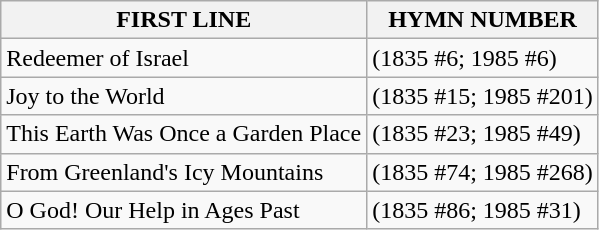<table class="wikitable">
<tr>
<th>FIRST LINE</th>
<th>HYMN NUMBER</th>
</tr>
<tr>
<td>Redeemer of Israel</td>
<td>(1835 #6; 1985 #6)</td>
</tr>
<tr>
<td>Joy to the World</td>
<td>(1835 #15; 1985 #201)</td>
</tr>
<tr>
<td>This Earth Was Once a Garden Place</td>
<td>(1835 #23; 1985 #49)</td>
</tr>
<tr>
<td>From Greenland's Icy Mountains</td>
<td>(1835 #74; 1985 #268)</td>
</tr>
<tr>
<td>O God! Our Help in Ages Past</td>
<td>(1835 #86; 1985 #31)</td>
</tr>
</table>
